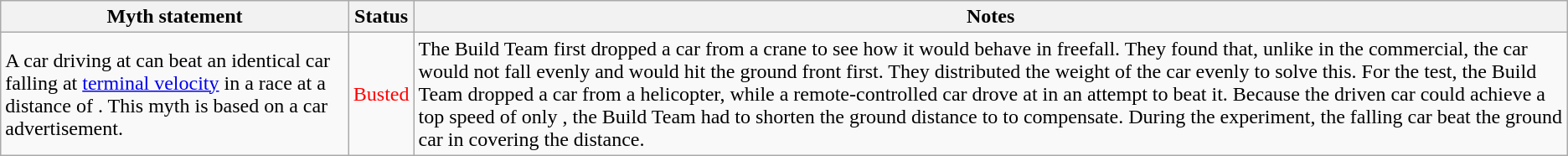<table class="wikitable plainrowheaders">
<tr>
<th>Myth statement</th>
<th>Status</th>
<th>Notes</th>
</tr>
<tr>
<td>A car driving at  can beat an identical car falling at <a href='#'>terminal velocity</a> in a race at a distance of . This myth is based on a car advertisement.</td>
<td style="color:red">Busted</td>
<td>The Build Team first dropped a car from a crane to see how it would behave in freefall. They found that, unlike in the commercial, the car would not fall evenly and would hit the ground front first. They distributed the weight of the car evenly to solve this. For the test, the Build Team dropped a car from a helicopter, while a remote-controlled car drove at  in an attempt to beat it. Because the driven car could achieve a top speed of only , the Build Team had to shorten the ground distance to  to compensate. During the experiment, the falling car beat the ground car in covering the distance.</td>
</tr>
</table>
